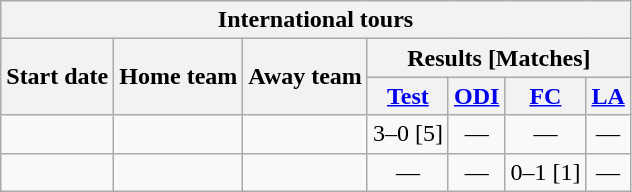<table class="wikitable">
<tr>
<th colspan="7">International tours</th>
</tr>
<tr>
<th rowspan="2">Start date</th>
<th rowspan="2">Home team</th>
<th rowspan="2">Away team</th>
<th colspan="4">Results [Matches]</th>
</tr>
<tr>
<th><a href='#'>Test</a></th>
<th><a href='#'>ODI</a></th>
<th><a href='#'>FC</a></th>
<th><a href='#'>LA</a></th>
</tr>
<tr>
<td><a href='#'></a></td>
<td></td>
<td></td>
<td>3–0 [5]</td>
<td ; style="text-align:center">—</td>
<td ; style="text-align:center">—</td>
<td ; style="text-align:center">—</td>
</tr>
<tr>
<td><a href='#'></a></td>
<td></td>
<td></td>
<td ; style="text-align:center">—</td>
<td ; style="text-align:center">—</td>
<td>0–1 [1]</td>
<td ; style="text-align:center">—</td>
</tr>
</table>
